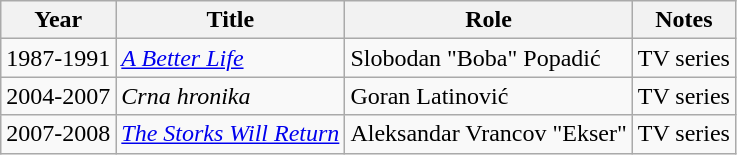<table class="wikitable sortable">
<tr>
<th>Year</th>
<th>Title</th>
<th>Role</th>
<th class="unsortable">Notes</th>
</tr>
<tr>
<td>1987-1991</td>
<td><em><a href='#'>A Better Life</a></em></td>
<td>Slobodan "Boba" Popadić</td>
<td>TV series</td>
</tr>
<tr>
<td>2004-2007</td>
<td><em>Crna hronika</em></td>
<td>Goran Latinović</td>
<td>TV series</td>
</tr>
<tr>
<td>2007-2008</td>
<td><em><a href='#'>The Storks Will Return</a></em></td>
<td>Aleksandar Vrancov "Ekser"</td>
<td>TV series</td>
</tr>
</table>
